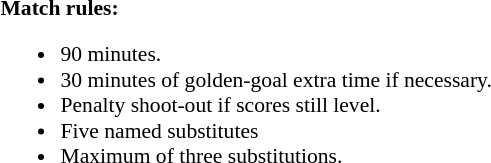<table width=100% style="font-size: 90%">
<tr>
<td width=50% valign=top><br><strong>Match rules:</strong><ul><li>90 minutes.</li><li>30 minutes of golden-goal extra time if necessary.</li><li>Penalty shoot-out if scores still level.</li><li>Five named substitutes</li><li>Maximum of three substitutions.</li></ul></td>
</tr>
</table>
